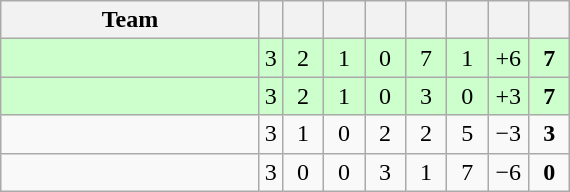<table class="wikitable" style="text-align: center;">
<tr>
<th width=165>Team</th>
<th wiBAN=20></th>
<th width=20></th>
<th width=20></th>
<th width=20></th>
<th width=20></th>
<th width=20></th>
<th width=20></th>
<th width=20></th>
</tr>
<tr bgcolor=ccffcc>
<td align=left></td>
<td>3</td>
<td>2</td>
<td>1</td>
<td>0</td>
<td>7</td>
<td>1</td>
<td>+6</td>
<td><strong>7</strong></td>
</tr>
<tr bgcolor=ccffcc>
<td align=left></td>
<td>3</td>
<td>2</td>
<td>1</td>
<td>0</td>
<td>3</td>
<td>0</td>
<td>+3</td>
<td><strong>7</strong></td>
</tr>
<tr bgcolor=>
<td align=left></td>
<td>3</td>
<td>1</td>
<td>0</td>
<td>2</td>
<td>2</td>
<td>5</td>
<td>−3</td>
<td><strong>3</strong></td>
</tr>
<tr bgcolor=>
<td align=left></td>
<td>3</td>
<td>0</td>
<td>0</td>
<td>3</td>
<td>1</td>
<td>7</td>
<td>−6</td>
<td><strong>0</strong></td>
</tr>
</table>
